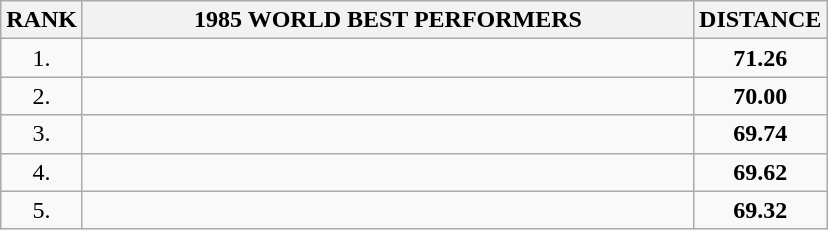<table class="wikitable sortable">
<tr>
<th>RANK</th>
<th align="center" style="width: 25em">1985 WORLD BEST PERFORMERS</th>
<th align="center" style="width: 5em">DISTANCE</th>
</tr>
<tr>
<td align="center">1.</td>
<td></td>
<td align="center"><strong>71.26</strong></td>
</tr>
<tr>
<td align="center">2.</td>
<td></td>
<td align="center"><strong>70.00</strong></td>
</tr>
<tr>
<td align="center">3.</td>
<td></td>
<td align="center"><strong>69.74</strong></td>
</tr>
<tr>
<td align="center">4.</td>
<td></td>
<td align="center"><strong>69.62</strong></td>
</tr>
<tr>
<td align="center">5.</td>
<td></td>
<td align="center"><strong>69.32</strong></td>
</tr>
</table>
